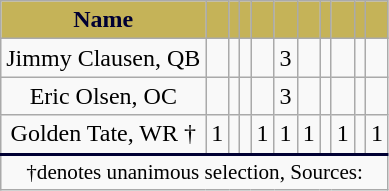<table class="wikitable" style="text-align:center">
<tr>
<th style="background:#C5B358;color:#000033;">Name</th>
<th style="background:#C5B358;color:#000033;"><a href='#'></a></th>
<th style="background:#C5B358;color:#000033;"><a href='#'></a></th>
<th style="background:#C5B358;color:#000033;"><a href='#'></a></th>
<th style="background:#C5B358;color:#000033;"><a href='#'></a></th>
<th style="background:#C5B358;color:#000033;"><a href='#'></a></th>
<th style="background:#C5B358;color:#000033;"><a href='#'></a></th>
<th style="background:#C5B358;color:#000033;"><a href='#'></a></th>
<th style="background:#C5B358;color:#000033;"><a href='#'></a></th>
<th style="background:#C5B358;color:#000033;"><a href='#'></a></th>
<th style="background:#C5B358;color:#000033;"><a href='#'></a></th>
</tr>
<tr>
<td>Jimmy Clausen, QB</td>
<td></td>
<td></td>
<td></td>
<td></td>
<td>3</td>
<td></td>
<td></td>
<td></td>
<td></td>
<td></td>
</tr>
<tr>
<td>Eric Olsen, OC</td>
<td></td>
<td></td>
<td></td>
<td></td>
<td>3</td>
<td></td>
<td></td>
<td></td>
<td></td>
<td></td>
</tr>
<tr>
<td>Golden Tate, WR †</td>
<td>1</td>
<td></td>
<td></td>
<td>1</td>
<td>1</td>
<td>1</td>
<td></td>
<td>1</td>
<td></td>
<td>1</td>
</tr>
<tr>
<td colspan=11 style="border-top:#000033 2px solid; font-size:88%; text-align:center;">†denotes unanimous selection,  Sources:</td>
</tr>
</table>
